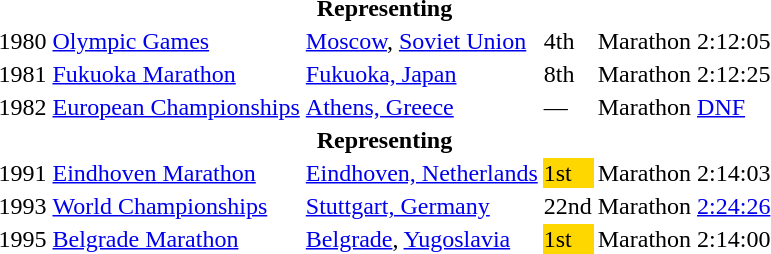<table>
<tr>
<th colspan="6">Representing </th>
</tr>
<tr>
<td>1980</td>
<td><a href='#'>Olympic Games</a></td>
<td><a href='#'>Moscow</a>, <a href='#'>Soviet Union</a></td>
<td>4th</td>
<td>Marathon</td>
<td>2:12:05</td>
</tr>
<tr>
<td>1981</td>
<td><a href='#'>Fukuoka Marathon</a></td>
<td><a href='#'>Fukuoka, Japan</a></td>
<td>8th</td>
<td>Marathon</td>
<td>2:12:25</td>
</tr>
<tr>
<td>1982</td>
<td><a href='#'>European Championships</a></td>
<td><a href='#'>Athens, Greece</a></td>
<td>—</td>
<td>Marathon</td>
<td><a href='#'>DNF</a></td>
</tr>
<tr>
<th colspan="6">Representing </th>
</tr>
<tr>
<td>1991</td>
<td><a href='#'>Eindhoven Marathon</a></td>
<td><a href='#'>Eindhoven, Netherlands</a></td>
<td bgcolor="gold">1st</td>
<td>Marathon</td>
<td>2:14:03</td>
</tr>
<tr>
<td>1993</td>
<td><a href='#'>World Championships</a></td>
<td><a href='#'>Stuttgart, Germany</a></td>
<td>22nd</td>
<td>Marathon</td>
<td><a href='#'>2:24:26</a></td>
</tr>
<tr>
<td>1995</td>
<td><a href='#'>Belgrade Marathon</a></td>
<td><a href='#'>Belgrade</a>, <a href='#'>Yugoslavia</a></td>
<td bgcolor="gold">1st</td>
<td>Marathon</td>
<td>2:14:00</td>
</tr>
</table>
